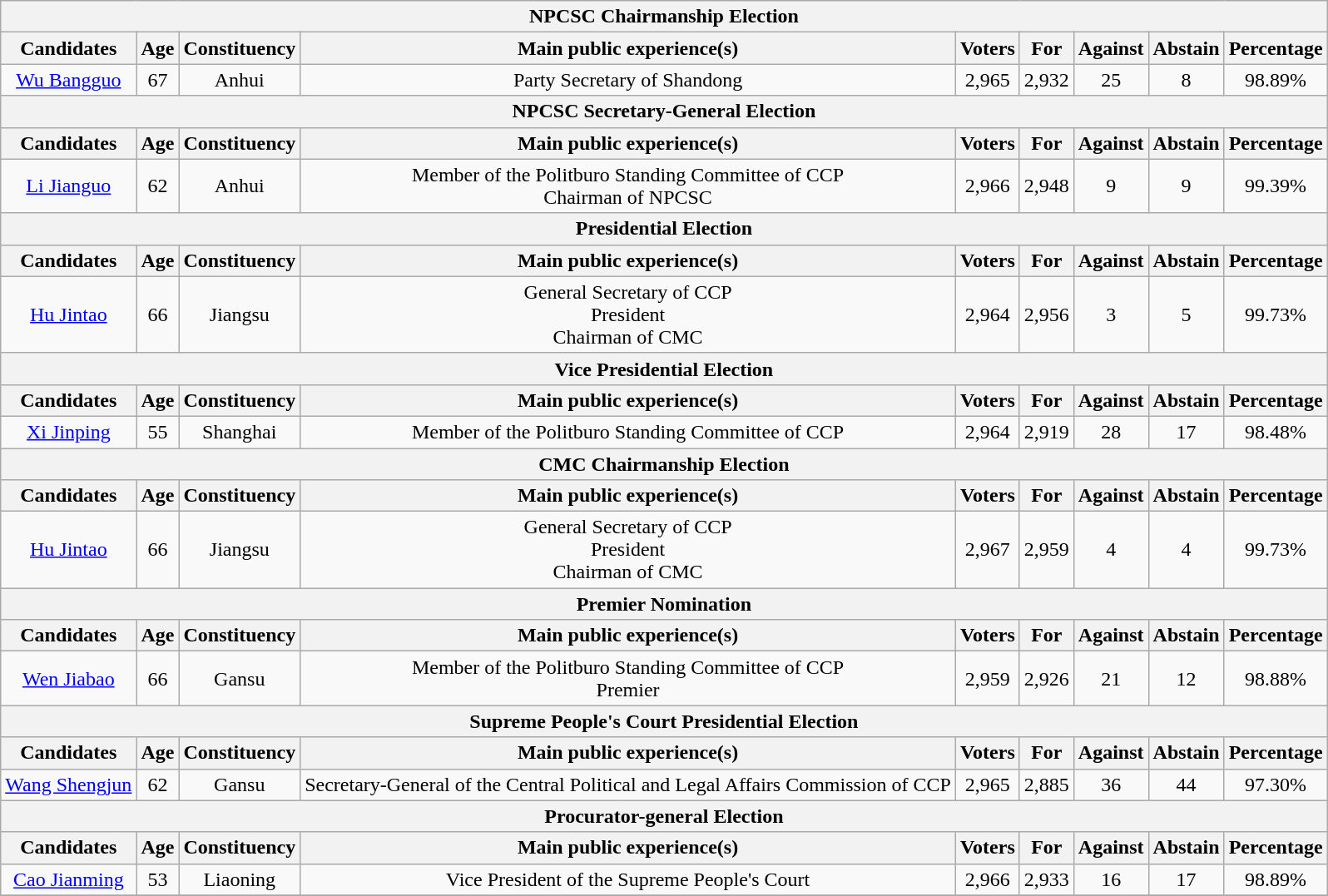<table class="wikitable" style="text-align: center;">
<tr>
<th colspan=9>NPCSC Chairmanship Election</th>
</tr>
<tr>
<th>Candidates</th>
<th>Age</th>
<th>Constituency</th>
<th>Main public experience(s)</th>
<th>Voters</th>
<th>For</th>
<th>Against</th>
<th>Abstain</th>
<th>Percentage</th>
</tr>
<tr>
<td><a href='#'>Wu Bangguo</a> </td>
<td>67</td>
<td>Anhui</td>
<td>Party Secretary of Shandong</td>
<td>2,965</td>
<td>2,932</td>
<td>25</td>
<td>8</td>
<td>98.89%</td>
</tr>
<tr>
<th colspan=9>NPCSC Secretary-General Election</th>
</tr>
<tr>
<th>Candidates</th>
<th>Age</th>
<th>Constituency</th>
<th>Main public experience(s)</th>
<th>Voters</th>
<th>For</th>
<th>Against</th>
<th>Abstain</th>
<th>Percentage</th>
</tr>
<tr>
<td><a href='#'>Li Jianguo</a> </td>
<td>62</td>
<td>Anhui</td>
<td>Member of the Politburo Standing Committee of CCP<br>Chairman of NPCSC</td>
<td>2,966</td>
<td>2,948</td>
<td>9</td>
<td>9</td>
<td>99.39%</td>
</tr>
<tr>
<th colspan=9>Presidential Election</th>
</tr>
<tr>
<th>Candidates</th>
<th>Age</th>
<th>Constituency</th>
<th>Main public experience(s)</th>
<th>Voters</th>
<th>For</th>
<th>Against</th>
<th>Abstain</th>
<th>Percentage</th>
</tr>
<tr>
<td><a href='#'>Hu Jintao</a> </td>
<td>66</td>
<td>Jiangsu</td>
<td>General Secretary of CCP<br>President<br>Chairman of CMC</td>
<td>2,964</td>
<td>2,956</td>
<td>3</td>
<td>5</td>
<td>99.73%</td>
</tr>
<tr>
<th colspan=9>Vice Presidential Election</th>
</tr>
<tr>
<th>Candidates</th>
<th>Age</th>
<th>Constituency</th>
<th>Main public experience(s)</th>
<th>Voters</th>
<th>For</th>
<th>Against</th>
<th>Abstain</th>
<th>Percentage</th>
</tr>
<tr>
<td><a href='#'>Xi Jinping</a> </td>
<td>55</td>
<td>Shanghai</td>
<td>Member of the Politburo Standing Committee of CCP</td>
<td>2,964</td>
<td>2,919</td>
<td>28</td>
<td>17</td>
<td>98.48%</td>
</tr>
<tr>
<th colspan=9>CMC Chairmanship Election</th>
</tr>
<tr>
<th>Candidates</th>
<th>Age</th>
<th>Constituency</th>
<th>Main public experience(s)</th>
<th>Voters</th>
<th>For</th>
<th>Against</th>
<th>Abstain</th>
<th>Percentage</th>
</tr>
<tr>
<td><a href='#'>Hu Jintao</a> </td>
<td>66</td>
<td>Jiangsu</td>
<td>General Secretary of CCP<br>President<br>Chairman of CMC</td>
<td>2,967</td>
<td>2,959</td>
<td>4</td>
<td>4</td>
<td>99.73%</td>
</tr>
<tr>
<th colspan=9>Premier Nomination</th>
</tr>
<tr>
<th>Candidates</th>
<th>Age</th>
<th>Constituency</th>
<th>Main public experience(s)</th>
<th>Voters</th>
<th>For</th>
<th>Against</th>
<th>Abstain</th>
<th>Percentage</th>
</tr>
<tr>
<td><a href='#'>Wen Jiabao</a> </td>
<td>66</td>
<td>Gansu</td>
<td>Member of the Politburo Standing Committee of CCP<br>Premier</td>
<td>2,959</td>
<td>2,926</td>
<td>21</td>
<td>12</td>
<td>98.88%</td>
</tr>
<tr>
<th colspan=9>Supreme People's Court Presidential Election</th>
</tr>
<tr>
<th>Candidates</th>
<th>Age</th>
<th>Constituency</th>
<th>Main public experience(s)</th>
<th>Voters</th>
<th>For</th>
<th>Against</th>
<th>Abstain</th>
<th>Percentage</th>
</tr>
<tr>
<td><a href='#'>Wang Shengjun</a> </td>
<td>62</td>
<td>Gansu</td>
<td>Secretary-General of the Central Political and Legal Affairs Commission of CCP</td>
<td>2,965</td>
<td>2,885</td>
<td>36</td>
<td>44</td>
<td>97.30%</td>
</tr>
<tr>
<th colspan=9>Procurator-general Election</th>
</tr>
<tr>
<th>Candidates</th>
<th>Age</th>
<th>Constituency</th>
<th>Main public experience(s)</th>
<th>Voters</th>
<th>For</th>
<th>Against</th>
<th>Abstain</th>
<th>Percentage</th>
</tr>
<tr>
<td><a href='#'>Cao Jianming</a> </td>
<td>53</td>
<td>Liaoning</td>
<td>Vice President of the Supreme People's Court</td>
<td>2,966</td>
<td>2,933</td>
<td>16</td>
<td>17</td>
<td>98.89%</td>
</tr>
<tr>
</tr>
</table>
